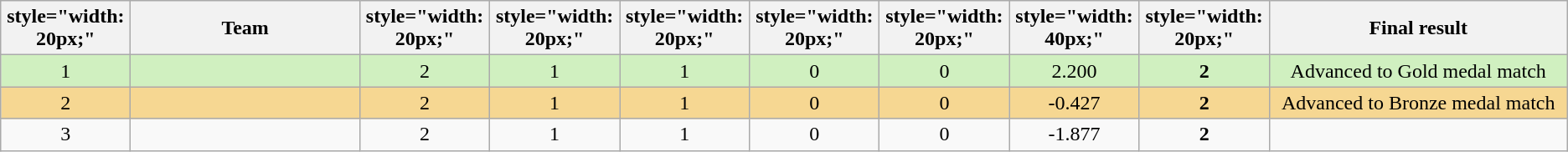<table class="wikitable" border="1" style="text-align: center;">
<tr>
<th>style="width: 20px;"</th>
<th style="width: 175px;">Team</th>
<th>style="width: 20px;"</th>
<th>style="width: 20px;"</th>
<th>style="width: 20px;"</th>
<th>style="width: 20px;"</th>
<th>style="width: 20px;"</th>
<th>style="width: 40px;"</th>
<th>style="width: 20px;"</th>
<th style="width: 230px;">Final result</th>
</tr>
<tr style="background:#D0F0C0;">
<td>1</td>
<td style="text-align:left"></td>
<td>2</td>
<td>1</td>
<td>1</td>
<td>0</td>
<td>0</td>
<td>2.200</td>
<td><strong>2</strong></td>
<td>Advanced to Gold medal match</td>
</tr>
<tr style="background:#F6D792;">
<td>2</td>
<td align=left></td>
<td>2</td>
<td>1</td>
<td>1</td>
<td>0</td>
<td>0</td>
<td>-0.427</td>
<td><strong>2</strong></td>
<td>Advanced to Bronze medal match</td>
</tr>
<tr>
<td>3</td>
<td style="text-align:left"></td>
<td>2</td>
<td>1</td>
<td>1</td>
<td>0</td>
<td>0</td>
<td>-1.877</td>
<td><strong>2</strong></td>
<td></td>
</tr>
</table>
